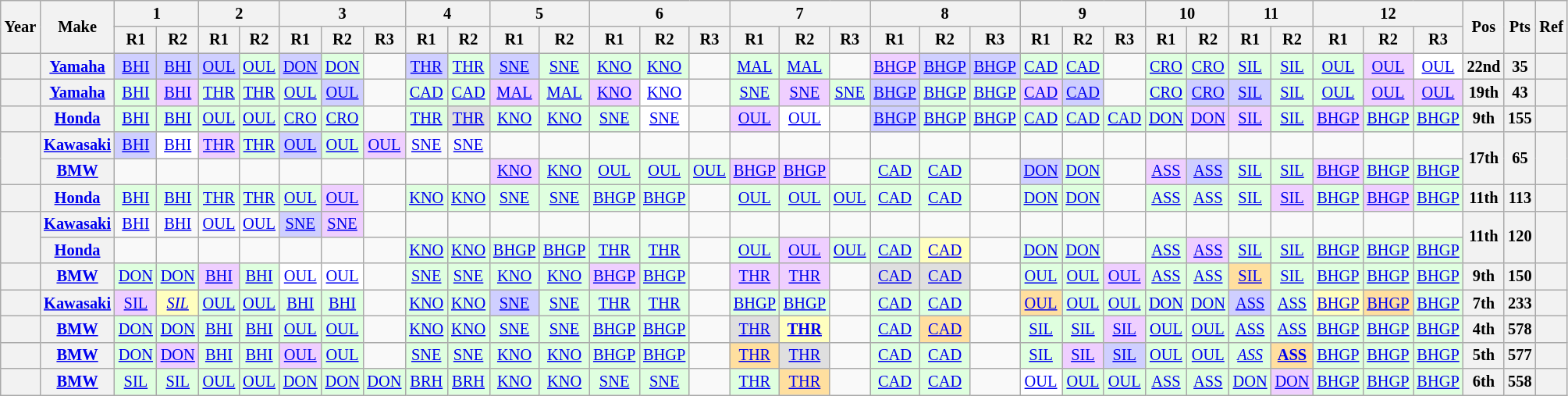<table class="wikitable" style="text-align:center; font-size:85%;">
<tr>
<th rowspan="2">Year</th>
<th rowspan="2">Make</th>
<th colspan="2">1</th>
<th colspan="2">2</th>
<th colspan="3">3</th>
<th colspan="2">4</th>
<th colspan="2">5</th>
<th colspan="3">6</th>
<th colspan="3">7</th>
<th colspan="3">8</th>
<th colspan="3">9</th>
<th colspan="2">10</th>
<th colspan="2">11</th>
<th colspan="3">12</th>
<th rowspan="2">Pos</th>
<th rowspan="2">Pts</th>
<th rowspan="2">Ref</th>
</tr>
<tr>
<th>R1</th>
<th>R2</th>
<th>R1</th>
<th>R2</th>
<th>R1</th>
<th>R2</th>
<th>R3</th>
<th>R1</th>
<th>R2</th>
<th>R1</th>
<th>R2</th>
<th>R1</th>
<th>R2</th>
<th>R3</th>
<th>R1</th>
<th>R2</th>
<th>R3</th>
<th>R1</th>
<th>R2</th>
<th>R3</th>
<th>R1</th>
<th>R2</th>
<th>R3</th>
<th>R1</th>
<th>R2</th>
<th>R1</th>
<th>R2</th>
<th>R1</th>
<th>R2</th>
<th>R3</th>
</tr>
<tr>
<th></th>
<th><a href='#'>Yamaha</a></th>
<td style="background:#CFCFFF;"><a href='#'>BHI</a><br></td>
<td style="background:#CFCFFF;"><a href='#'>BHI</a><br></td>
<td style="background:#CFCFFF;"><a href='#'>OUL</a><br></td>
<td style="background:#DFFFDF;"><a href='#'>OUL</a><br></td>
<td style="background:#CFCFFF;"><a href='#'>DON</a><br></td>
<td style="background:#DFFFDF;"><a href='#'>DON</a><br></td>
<td></td>
<td style="background:#CFCFFF;"><a href='#'>THR</a><br></td>
<td style="background:#DFFFDF;"><a href='#'>THR</a><br></td>
<td style="background:#CFCFFF;"><a href='#'>SNE</a><br></td>
<td style="background:#DFFFDF;"><a href='#'>SNE</a><br></td>
<td style="background:#DFFFDF;"><a href='#'>KNO</a><br></td>
<td style="background:#DFFFDF;"><a href='#'>KNO</a><br></td>
<td></td>
<td style="background:#DFFFDF;"><a href='#'>MAL</a><br></td>
<td style="background:#DFFFDF;"><a href='#'>MAL</a><br></td>
<td></td>
<td style="background:#EFCFFF;"><a href='#'>BHGP</a><br></td>
<td style="background:#CFCFFF;"><a href='#'>BHGP</a><br></td>
<td style="background:#CFCFFF;"><a href='#'>BHGP</a><br></td>
<td style="background:#DFFFDF;"><a href='#'>CAD</a><br></td>
<td style="background:#DFFFDF;"><a href='#'>CAD</a><br></td>
<td></td>
<td style="background:#DFFFDF;"><a href='#'>CRO</a><br></td>
<td style="background:#DFFFDF;"><a href='#'>CRO</a><br></td>
<td style="background:#DFFFDF;"><a href='#'>SIL</a><br></td>
<td style="background:#DFFFDF;"><a href='#'>SIL</a><br></td>
<td style="background:#DFFFDF;"><a href='#'>OUL</a><br></td>
<td style="background:#EFCFFF;"><a href='#'>OUL</a><br></td>
<td style="background:#FFFFFF;"><a href='#'>OUL</a><br></td>
<th>22nd</th>
<th>35</th>
<th></th>
</tr>
<tr>
<th></th>
<th><a href='#'>Yamaha</a></th>
<td style="background:#DFFFDF;"><a href='#'>BHI</a><br></td>
<td style="background:#EFCFFF;"><a href='#'>BHI</a><br></td>
<td style="background:#DFFFDF;"><a href='#'>THR</a><br></td>
<td style="background:#DFFFDF;"><a href='#'>THR</a><br></td>
<td style="background:#DFFFDF;"><a href='#'>OUL</a><br></td>
<td style="background:#CFCFFF;"><a href='#'>OUL</a><br></td>
<td></td>
<td style="background:#DFFFDF;"><a href='#'>CAD</a><br></td>
<td style="background:#DFFFDF;"><a href='#'>CAD</a><br></td>
<td style="background:#EFCFFF;"><a href='#'>MAL</a><br></td>
<td style="background:#DFFFDF;"><a href='#'>MAL</a><br></td>
<td style="background:#EFCFFF;"><a href='#'>KNO</a><br></td>
<td style="background:#FFFFFF;"><a href='#'>KNO</a><br></td>
<td></td>
<td style="background:#DFFFDF;"><a href='#'>SNE</a><br></td>
<td style="background:#EFCFFF;"><a href='#'>SNE</a><br></td>
<td style="background:#DFFFDF;"><a href='#'>SNE</a><br></td>
<td style="background:#CFCFFF;"><a href='#'>BHGP</a><br></td>
<td style="background:#DFFFDF;"><a href='#'>BHGP</a><br></td>
<td style="background:#DFFFDF;"><a href='#'>BHGP</a><br></td>
<td style="background:#EFCFFF;"><a href='#'>CAD</a><br></td>
<td style="background:#CFCFFF;"><a href='#'>CAD</a><br></td>
<td></td>
<td style="background:#DFFFDF;"><a href='#'>CRO</a><br></td>
<td style="background:#CFCFFF;"><a href='#'>CRO</a><br></td>
<td style="background:#CFCFFF;"><a href='#'>SIL</a><br></td>
<td style="background:#DFFFDF;"><a href='#'>SIL</a><br></td>
<td style="background:#DFFFDF;"><a href='#'>OUL</a><br></td>
<td style="background:#EFCFFF;"><a href='#'>OUL</a><br></td>
<td style="background:#EFCFFF;"><a href='#'>OUL</a><br></td>
<th>19th</th>
<th>43</th>
<th></th>
</tr>
<tr>
<th></th>
<th><a href='#'>Honda</a></th>
<td style="background:#DFFFDF;"><a href='#'>BHI</a><br></td>
<td style="background:#DFFFDF;"><a href='#'>BHI</a><br></td>
<td style="background:#DFFFDF;"><a href='#'>OUL</a><br></td>
<td style="background:#DFFFDF;"><a href='#'>OUL</a><br></td>
<td style="background:#DFFFDF;"><a href='#'>CRO</a><br></td>
<td style="background:#DFFFDF;"><a href='#'>CRO</a><br></td>
<td></td>
<td style="background:#DFFFDF;"><a href='#'>THR</a><br></td>
<td style="background:#DFDFDF;"><a href='#'>THR</a><br></td>
<td style="background:#DFFFDF;"><a href='#'>KNO</a><br></td>
<td style="background:#DFFFDF;"><a href='#'>KNO</a><br></td>
<td style="background:#DFFFDF;"><a href='#'>SNE</a><br></td>
<td style="background:#FFFFFF;"><a href='#'>SNE</a><br></td>
<td></td>
<td style="background:#EFCFFF;"><a href='#'>OUL</a><br></td>
<td style="background:#FFFFFF;"><a href='#'>OUL</a><br></td>
<td></td>
<td style="background:#CFCFFF;"><a href='#'>BHGP</a><br></td>
<td style="background:#DFFFDF;"><a href='#'>BHGP</a><br></td>
<td style="background:#DFFFDF;"><a href='#'>BHGP</a><br></td>
<td style="background:#DFFFDF;"><a href='#'>CAD</a><br></td>
<td style="background:#DFFFDF;"><a href='#'>CAD</a><br></td>
<td style="background:#DFFFDF;"><a href='#'>CAD</a><br></td>
<td style="background:#DFFFDF;"><a href='#'>DON</a><br></td>
<td style="background:#EFCFFF;"><a href='#'>DON</a><br></td>
<td style="background:#EFCFFF;"><a href='#'>SIL</a><br></td>
<td style="background:#DFFFDF;"><a href='#'>SIL</a><br></td>
<td style="background:#EFCFFF;"><a href='#'>BHGP</a><br></td>
<td style="background:#DFFFDF;"><a href='#'>BHGP</a><br></td>
<td style="background:#DFFFDF;"><a href='#'>BHGP</a><br></td>
<th>9th</th>
<th>155</th>
<th></th>
</tr>
<tr>
<th rowspan="2"></th>
<th><a href='#'>Kawasaki</a></th>
<td style="background:#CFCFFF;"><a href='#'>BHI</a><br></td>
<td style="background:#FFFFFF;"><a href='#'>BHI</a><br></td>
<td style="background:#EFCFFF;"><a href='#'>THR</a><br></td>
<td style="background:#DFFFDF;"><a href='#'>THR</a><br></td>
<td style="background:#CFCFFF;"><a href='#'>OUL</a><br></td>
<td style="background:#DFFFDF;"><a href='#'>OUL</a><br></td>
<td style="background:#EFCFFF;"><a href='#'>OUL</a><br></td>
<td><a href='#'>SNE</a></td>
<td><a href='#'>SNE</a></td>
<td></td>
<td></td>
<td></td>
<td></td>
<td></td>
<td></td>
<td></td>
<td></td>
<td></td>
<td></td>
<td></td>
<td></td>
<td></td>
<td></td>
<td></td>
<td></td>
<td></td>
<td></td>
<td></td>
<td></td>
<td></td>
<th rowspan="2">17th</th>
<th rowspan="2">65</th>
<th rowspan="2"></th>
</tr>
<tr>
<th><a href='#'>BMW</a></th>
<td></td>
<td></td>
<td></td>
<td></td>
<td></td>
<td></td>
<td></td>
<td></td>
<td></td>
<td style="background:#EFCFFF;"><a href='#'>KNO</a><br></td>
<td style="background:#DFFFDF;"><a href='#'>KNO</a><br></td>
<td style="background:#DFFFDF;"><a href='#'>OUL</a><br></td>
<td style="background:#DFFFDF;"><a href='#'>OUL</a><br></td>
<td style="background:#DFFFDF;"><a href='#'>OUL</a><br></td>
<td style="background:#EFCFFF;"><a href='#'>BHGP</a><br></td>
<td style="background:#EFCFFF;"><a href='#'>BHGP</a><br></td>
<td></td>
<td style="background:#DFFFDF;"><a href='#'>CAD</a><br></td>
<td style="background:#DFFFDF;"><a href='#'>CAD</a><br></td>
<td></td>
<td style="background:#CFCFFF;"><a href='#'>DON</a><br></td>
<td style="background:#DFFFDF;"><a href='#'>DON</a><br></td>
<td></td>
<td style="background:#EFCFFF;"><a href='#'>ASS</a><br></td>
<td style="background:#CFCFFF;"><a href='#'>ASS</a><br></td>
<td style="background:#DFFFDF;"><a href='#'>SIL</a><br></td>
<td style="background:#DFFFDF;"><a href='#'>SIL</a><br></td>
<td style="background:#EFCFFF;"><a href='#'>BHGP</a><br></td>
<td style="background:#DFFFDF;"><a href='#'>BHGP</a><br></td>
<td style="background:#DFFFDF;"><a href='#'>BHGP</a><br></td>
</tr>
<tr>
<th></th>
<th><a href='#'>Honda</a></th>
<td style="background:#DFFFDF;"><a href='#'>BHI</a><br></td>
<td style="background:#DFFFDF;"><a href='#'>BHI</a><br></td>
<td style="background:#DFFFDF;"><a href='#'>THR</a><br></td>
<td style="background:#DFFFDF;"><a href='#'>THR</a><br></td>
<td style="background:#DFFFDF;"><a href='#'>OUL</a><br></td>
<td style="background:#EFCFFF;"><a href='#'>OUL</a><br></td>
<td></td>
<td style="background:#DFFFDF;"><a href='#'>KNO</a><br></td>
<td style="background:#DFFFDF;"><a href='#'>KNO</a><br></td>
<td style="background:#DFFFDF;"><a href='#'>SNE</a><br></td>
<td style="background:#DFFFDF;"><a href='#'>SNE</a><br></td>
<td style="background:#DFFFDF;"><a href='#'>BHGP</a><br></td>
<td style="background:#DFFFDF;"><a href='#'>BHGP</a><br></td>
<td></td>
<td style="background:#DFFFDF;"><a href='#'>OUL</a><br></td>
<td style="background:#DFFFDF;"><a href='#'>OUL</a><br></td>
<td style="background:#DFFFDF;"><a href='#'>OUL</a><br></td>
<td style="background:#DFFFDF;"><a href='#'>CAD</a><br></td>
<td style="background:#DFFFDF;"><a href='#'>CAD</a><br></td>
<td></td>
<td style="background:#DFFFDF;"><a href='#'>DON</a><br></td>
<td style="background:#DFFFDF;"><a href='#'>DON</a><br></td>
<td></td>
<td style="background:#DFFFDF;"><a href='#'>ASS</a><br></td>
<td style="background:#DFFFDF;"><a href='#'>ASS</a><br></td>
<td style="background:#DFFFDF;"><a href='#'>SIL</a><br></td>
<td style="background:#EFCFFF;"><a href='#'>SIL</a><br></td>
<td style="background:#DFFFDF;"><a href='#'>BHGP</a><br></td>
<td style="background:#EFCFFF;"><a href='#'>BHGP</a><br></td>
<td style="background:#DFFFDF;"><a href='#'>BHGP</a><br></td>
<th>11th</th>
<th>113</th>
<th></th>
</tr>
<tr>
<th rowspan="2"></th>
<th><a href='#'>Kawasaki</a></th>
<td><a href='#'>BHI</a></td>
<td><a href='#'>BHI</a></td>
<td><a href='#'>OUL</a></td>
<td><a href='#'>OUL</a></td>
<td style="background:#CFCFFF;"><a href='#'>SNE</a><br></td>
<td style="background:#EFCFFF;"><a href='#'>SNE</a><br></td>
<td></td>
<td></td>
<td></td>
<td></td>
<td></td>
<td></td>
<td></td>
<td></td>
<td></td>
<td></td>
<td></td>
<td></td>
<td></td>
<td></td>
<td></td>
<td></td>
<td></td>
<td></td>
<td></td>
<td></td>
<td></td>
<td></td>
<td></td>
<td></td>
<th rowspan="2">11th</th>
<th rowspan="2">120</th>
<th rowspan="2"></th>
</tr>
<tr>
<th><a href='#'>Honda</a></th>
<td></td>
<td></td>
<td></td>
<td></td>
<td></td>
<td></td>
<td></td>
<td style="background:#DFFFDF;"><a href='#'>KNO</a><br></td>
<td style="background:#DFFFDF;"><a href='#'>KNO</a><br></td>
<td style="background:#DFFFDF;"><a href='#'>BHGP</a><br></td>
<td style="background:#DFFFDF;"><a href='#'>BHGP</a><br></td>
<td style="background:#DFFFDF;"><a href='#'>THR</a><br></td>
<td style="background:#DFFFDF;"><a href='#'>THR</a><br></td>
<td></td>
<td style="background:#DFFFDF;"><a href='#'>OUL</a><br></td>
<td style="background:#EFCFFF;"><a href='#'>OUL</a><br></td>
<td style="background:#DFFFDF;"><a href='#'>OUL</a><br></td>
<td style="background:#DFFFDF;"><a href='#'>CAD</a><br></td>
<td style="background:#FFFFBF;"><a href='#'>CAD</a><br></td>
<td></td>
<td style="background:#DFFFDF;"><a href='#'>DON</a><br></td>
<td style="background:#DFFFDF;"><a href='#'>DON</a><br></td>
<td></td>
<td style="background:#DFFFDF;"><a href='#'>ASS</a><br></td>
<td style="background:#EFCFFF;"><a href='#'>ASS</a><br></td>
<td style="background:#DFFFDF;"><a href='#'>SIL</a><br></td>
<td style="background:#DFFFDF;"><a href='#'>SIL</a><br></td>
<td style="background:#DFFFDF;"><a href='#'>BHGP</a><br></td>
<td style="background:#DFFFDF;"><a href='#'>BHGP</a><br></td>
<td style="background:#DFFFDF;"><a href='#'>BHGP</a><br></td>
</tr>
<tr>
<th></th>
<th><a href='#'>BMW</a></th>
<td style="background:#DFFFDF;"><a href='#'>DON</a><br></td>
<td style="background:#DFFFDF;"><a href='#'>DON</a><br></td>
<td style="background:#EFCFFF;"><a href='#'>BHI</a><br></td>
<td style="background:#DFFFDF;"><a href='#'>BHI</a><br></td>
<td style="background:#FFFFFF;"><a href='#'>OUL</a><br></td>
<td style="background:#FFFFFF;"><a href='#'>OUL</a><br></td>
<td></td>
<td style="background:#DFFFDF;"><a href='#'>SNE</a><br></td>
<td style="background:#DFFFDF;"><a href='#'>SNE</a><br></td>
<td style="background:#DFFFDF;"><a href='#'>KNO</a><br></td>
<td style="background:#DFFFDF;"><a href='#'>KNO</a><br></td>
<td style="background:#EFCFFF;"><a href='#'>BHGP</a><br></td>
<td style="background:#DFFFDF;"><a href='#'>BHGP</a><br></td>
<td></td>
<td style="background:#EFCFFF;"><a href='#'>THR</a><br></td>
<td style="background:#EFCFFF;"><a href='#'>THR</a><br></td>
<td></td>
<td style="background:#DFDFDF;"><a href='#'>CAD</a><br></td>
<td style="background:#DFDFDF;"><a href='#'>CAD</a><br></td>
<td></td>
<td style="background:#DFFFDF;"><a href='#'>OUL</a><br></td>
<td style="background:#DFFFDF;"><a href='#'>OUL</a><br></td>
<td style="background:#EFCFFF;"><a href='#'>OUL</a><br></td>
<td style="background:#DFFFDF;"><a href='#'>ASS</a><br></td>
<td style="background:#DFFFDF;"><a href='#'>ASS</a><br></td>
<td style="background:#FFDF9F;"><a href='#'>SIL</a><br></td>
<td style="background:#DFFFDF;"><a href='#'>SIL</a><br></td>
<td style="background:#DFFFDF;"><a href='#'>BHGP</a><br></td>
<td style="background:#DFFFDF;"><a href='#'>BHGP</a><br></td>
<td style="background:#DFFFDF;"><a href='#'>BHGP</a><br></td>
<th>9th</th>
<th>150</th>
<th></th>
</tr>
<tr>
<th></th>
<th><a href='#'>Kawasaki</a></th>
<td style="background:#EFCFFF;"><a href='#'>SIL</a><br></td>
<td style="background:#FFFFBF;"><em><a href='#'>SIL</a></em><br></td>
<td style="background:#DFFFDF;"><a href='#'>OUL</a><br></td>
<td style="background:#DFFFDF;"><a href='#'>OUL</a><br></td>
<td style="background:#DFFFDF;"><a href='#'>BHI</a><br></td>
<td style="background:#DFFFDF;"><a href='#'>BHI</a><br></td>
<td></td>
<td style="background:#DFFFDF;"><a href='#'>KNO</a><br></td>
<td style="background:#DFFFDF;"><a href='#'>KNO</a><br></td>
<td style="background:#CFCFFF;"><a href='#'>SNE</a><br></td>
<td style="background:#DFFFDF;"><a href='#'>SNE</a><br></td>
<td style="background:#DFFFDF;"><a href='#'>THR</a><br></td>
<td style="background:#DFFFDF;"><a href='#'>THR</a><br></td>
<td></td>
<td style="background:#DFFFDF;"><a href='#'>BHGP</a><br></td>
<td style="background:#DFFFDF;"><a href='#'>BHGP</a><br></td>
<td></td>
<td style="background:#DFFFDF;"><a href='#'>CAD</a><br></td>
<td style="background:#DFFFDF;"><a href='#'>CAD</a><br></td>
<td></td>
<td style="background:#FFDF9F;"><a href='#'>OUL</a><br></td>
<td style="background:#DFFFDF;"><a href='#'>OUL</a><br></td>
<td style="background:#DFFFDF;"><a href='#'>OUL</a><br></td>
<td style="background:#DFFFDF;"><a href='#'>DON</a><br></td>
<td style="background:#DFFFDF;"><a href='#'>DON</a><br></td>
<td style="background:#CFCFFF;"><a href='#'>ASS</a><br></td>
<td style="background:#DFFFDF;"><a href='#'>ASS</a><br></td>
<td style="background:#FFFFBF;"><a href='#'>BHGP</a><br></td>
<td style="background:#FFDF9F;"><a href='#'>BHGP</a><br></td>
<td style="background:#DFFFDF;"><a href='#'>BHGP</a><br></td>
<th>7th</th>
<th>233</th>
<th></th>
</tr>
<tr>
<th></th>
<th><a href='#'>BMW</a></th>
<td style="background:#DFFFDF;"><a href='#'>DON</a><br></td>
<td style="background:#DFFFDF;"><a href='#'>DON</a><br></td>
<td style="background:#DFFFDF;"><a href='#'>BHI</a><br></td>
<td style="background:#DFFFDF;"><a href='#'>BHI</a><br></td>
<td style="background:#DFFFDF;"><a href='#'>OUL</a><br></td>
<td style="background:#DFFFDF;"><a href='#'>OUL</a><br></td>
<td></td>
<td style="background:#DFFFDF;"><a href='#'>KNO</a><br></td>
<td style="background:#DFFFDF;"><a href='#'>KNO</a><br></td>
<td style="background:#DFFFDF;"><a href='#'>SNE</a><br></td>
<td style="background:#DFFFDF;"><a href='#'>SNE</a><br></td>
<td style="background:#DFFFDF;"><a href='#'>BHGP</a><br></td>
<td style="background:#DFFFDF;"><a href='#'>BHGP</a><br></td>
<td></td>
<td style="background:#DFDFDF;"><a href='#'>THR</a><br></td>
<td style="background:#FFFFBF;"><strong><a href='#'>THR</a></strong><br></td>
<td></td>
<td style="background:#DFFFDF;"><a href='#'>CAD</a><br></td>
<td style="background:#FFDF9F;"><a href='#'>CAD</a><br></td>
<td></td>
<td style="background:#DFFFDF;"><a href='#'>SIL</a><br></td>
<td style="background:#DFFFDF;"><a href='#'>SIL</a><br></td>
<td style="background:#EFCFFF;"><a href='#'>SIL</a><br></td>
<td style="background:#DFFFDF;"><a href='#'>OUL</a><br></td>
<td style="background:#DFFFDF;"><a href='#'>OUL</a><br></td>
<td style="background:#DFFFDF;"><a href='#'>ASS</a><br></td>
<td style="background:#DFFFDF;"><a href='#'>ASS</a><br></td>
<td style="background:#DFFFDF;"><a href='#'>BHGP</a><br></td>
<td style="background:#DFFFDF;"><a href='#'>BHGP</a><br></td>
<td style="background:#DFFFDF;"><a href='#'>BHGP</a><br></td>
<th>4th</th>
<th>578</th>
<th></th>
</tr>
<tr>
<th></th>
<th><a href='#'>BMW</a></th>
<td style="background:#DFFFDF;"><a href='#'>DON</a><br></td>
<td style="background:#EFCFFF;"><a href='#'>DON</a><br></td>
<td style="background:#DFFFDF;"><a href='#'>BHI</a><br></td>
<td style="background:#DFFFDF;"><a href='#'>BHI</a><br></td>
<td style="background:#EFCFFF;"><a href='#'>OUL</a><br></td>
<td style="background:#DFFFDF;"><a href='#'>OUL</a><br></td>
<td></td>
<td style="background:#DFFFDF;"><a href='#'>SNE</a><br></td>
<td style="background:#DFFFDF;"><a href='#'>SNE</a><br></td>
<td style="background:#DFFFDF;"><a href='#'>KNO</a><br></td>
<td style="background:#DFFFDF;"><a href='#'>KNO</a><br></td>
<td style="background:#DFFFDF;"><a href='#'>BHGP</a><br></td>
<td style="background:#DFFFDF;"><a href='#'>BHGP</a><br></td>
<td></td>
<td style="background:#FFDF9F;"><a href='#'>THR</a><br></td>
<td style="background:#DFDFDF;"><a href='#'>THR</a><br></td>
<td></td>
<td style="background:#DFFFDF;"><a href='#'>CAD</a><br></td>
<td style="background:#DFFFDF;"><a href='#'>CAD</a><br></td>
<td></td>
<td style="background:#DFFFDF;"><a href='#'>SIL</a><br></td>
<td style="background:#EFCFFF;"><a href='#'>SIL</a><br></td>
<td style="background:#CFCFFF;"><a href='#'>SIL</a><br></td>
<td style="background:#DFFFDF;"><a href='#'>OUL</a><br></td>
<td style="background:#DFFFDF;"><a href='#'>OUL</a><br></td>
<td style="background:#DFFFDF;"><em><a href='#'>ASS</a></em><br></td>
<td style="background:#FFDF9F;"><strong><a href='#'>ASS</a></strong><br></td>
<td style="background:#DFFFDF;"><a href='#'>BHGP</a><br></td>
<td style="background:#DFFFDF;"><a href='#'>BHGP</a><br></td>
<td style="background:#DFFFDF;"><a href='#'>BHGP</a><br></td>
<th>5th</th>
<th>577</th>
<th></th>
</tr>
<tr>
<th></th>
<th><a href='#'>BMW</a></th>
<td style="background:#DFFFDF;"><a href='#'>SIL</a><br></td>
<td style="background:#DFFFDF;"><a href='#'>SIL</a><br></td>
<td style="background:#DFFFDF;"><a href='#'>OUL</a><br></td>
<td style="background:#DFFFDF;"><a href='#'>OUL</a><br></td>
<td style="background:#DFFFDF;"><a href='#'>DON</a><br></td>
<td style="background:#DFFFDF;"><a href='#'>DON</a><br></td>
<td style="background:#DFFFDF;"><a href='#'>DON</a><br></td>
<td style="background:#DFFFDF;"><a href='#'>BRH</a><br></td>
<td style="background:#DFFFDF;"><a href='#'>BRH</a><br></td>
<td style="background:#DFFFDF;"><a href='#'>KNO</a><br></td>
<td style="background:#DFFFDF;"><a href='#'>KNO</a><br></td>
<td style="background:#DFFFDF;"><a href='#'>SNE</a><br></td>
<td style="background:#DFFFDF;"><a href='#'>SNE</a><br></td>
<td></td>
<td style="background:#DFFFDF;"><a href='#'>THR</a><br></td>
<td style="background:#FFDF9F;"><a href='#'>THR</a><br></td>
<td></td>
<td style="background:#DFFFDF;"><a href='#'>CAD</a><br></td>
<td style="background:#DFFFDF;"><a href='#'>CAD</a><br></td>
<td></td>
<td style="background:#FFFFFF;"><a href='#'>OUL</a><br></td>
<td style="background:#DFFFDF;"><a href='#'>OUL</a><br></td>
<td style="background:#DFFFDF;"><a href='#'>OUL</a><br></td>
<td style="background:#DFFFDF;"><a href='#'>ASS</a><br></td>
<td style="background:#DFFFDF;"><a href='#'>ASS</a><br></td>
<td style="background:#DFFFDF;"><a href='#'>DON</a><br></td>
<td style="background:#EFCFFF;"><a href='#'>DON</a><br></td>
<td style="background:#DFFFDF;"><a href='#'>BHGP</a><br></td>
<td style="background:#DFFFDF;"><a href='#'>BHGP</a><br></td>
<td style="background:#DFFFDF;"><a href='#'>BHGP</a><br></td>
<th>6th</th>
<th>558</th>
<th></th>
</tr>
</table>
